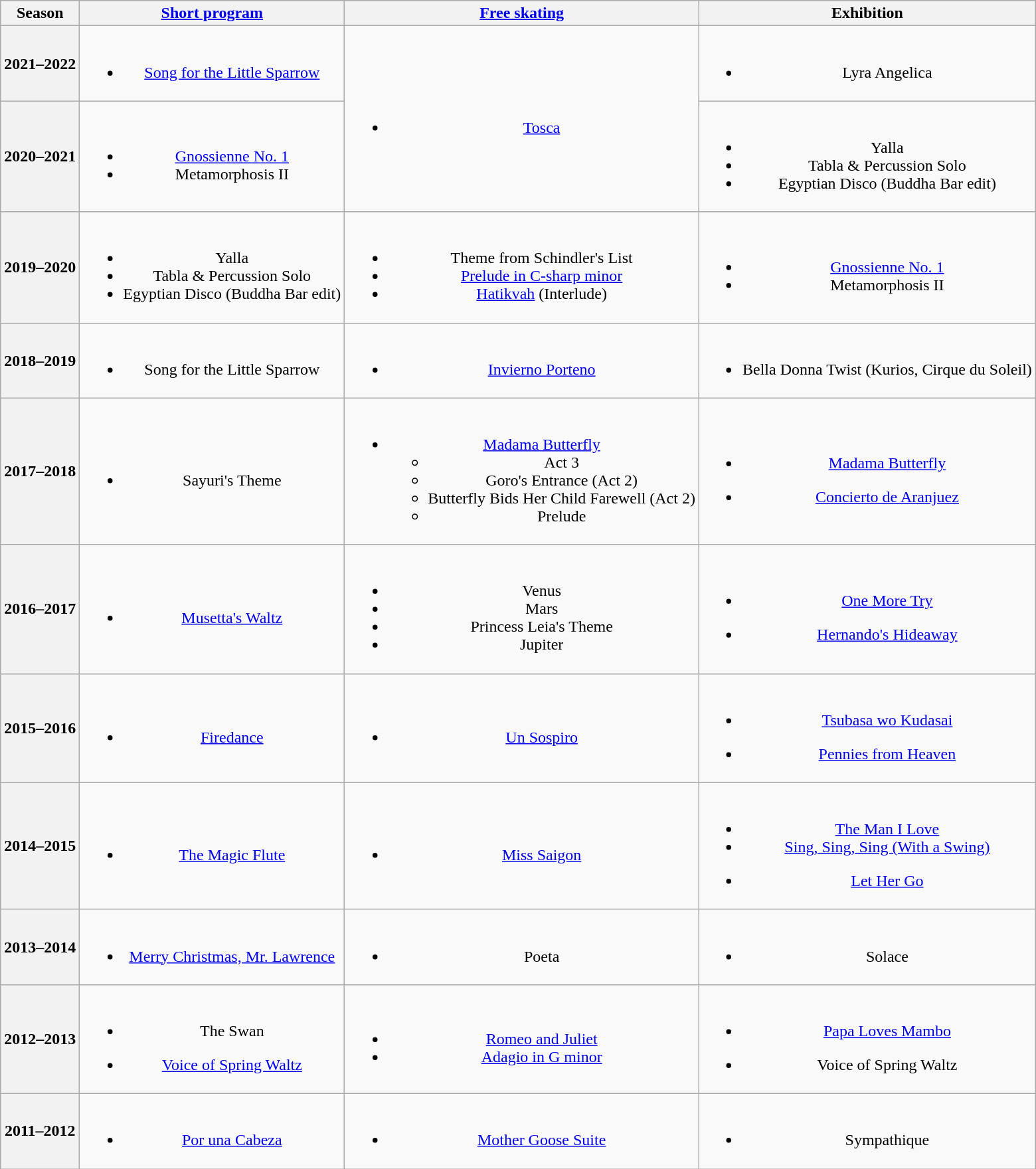<table class="wikitable" style="text-align:center">
<tr>
<th>Season</th>
<th><a href='#'>Short program</a></th>
<th><a href='#'>Free skating</a></th>
<th>Exhibition</th>
</tr>
<tr>
<th>2021–2022 <br> </th>
<td><br><ul><li><a href='#'>Song for the Little Sparrow</a> <br></li></ul></td>
<td rowspan=2><br><ul><li><a href='#'>Tosca</a><br></li></ul></td>
<td><br><ul><li>Lyra Angelica <br> </li></ul></td>
</tr>
<tr>
<th>2020–2021 <br> </th>
<td><br><ul><li><a href='#'>Gnossienne No. 1</a> <br> </li><li>Metamorphosis II <br> </li></ul></td>
<td><br><ul><li>Yalla <br> </li><li>Tabla & Percussion Solo <br> </li><li>Egyptian Disco (Buddha Bar edit) <br> </li></ul></td>
</tr>
<tr>
<th>2019–2020 <br> </th>
<td><br><ul><li>Yalla <br> </li><li>Tabla & Percussion Solo <br> </li><li>Egyptian Disco (Buddha Bar edit) <br> </li></ul></td>
<td><br><ul><li>Theme from Schindler's List <br> </li><li><a href='#'>Prelude in C-sharp minor</a> <br> </li><li><a href='#'>Hatikvah</a> (Interlude) <br> </li></ul></td>
<td><br><ul><li><a href='#'>Gnossienne No. 1</a> <br> </li><li>Metamorphosis II <br> </li></ul></td>
</tr>
<tr>
<th>2018–2019 <br> </th>
<td><br><ul><li>Song for the Little Sparrow <br></li></ul></td>
<td><br><ul><li><a href='#'>Invierno Porteno</a> <br></li></ul></td>
<td><br><ul><li>Bella Donna Twist (Kurios, Cirque du Soleil) <br></li></ul></td>
</tr>
<tr>
<th>2017–2018 <br></th>
<td><br><ul><li>Sayuri's Theme <br></li></ul></td>
<td><br><ul><li><a href='#'>Madama Butterfly</a> <br><ul><li>Act 3</li><li>Goro's Entrance (Act 2)</li><li>Butterfly Bids Her Child Farewell (Act 2)</li><li>Prelude</li></ul></li></ul></td>
<td><br><ul><li><a href='#'>Madama Butterfly</a> <br></li></ul><ul><li><a href='#'>Concierto de Aranjuez</a> <br></li></ul></td>
</tr>
<tr>
<th>2016–2017 <br></th>
<td><br><ul><li><a href='#'>Musetta's Waltz</a> <br></li></ul></td>
<td><br><ul><li>Venus <br></li><li>Mars <br></li><li>Princess Leia's Theme <br></li><li>Jupiter <br></li></ul></td>
<td><br><ul><li><a href='#'>One More Try</a> <br></li></ul><ul><li><a href='#'>Hernando's Hideaway</a> <br></li></ul></td>
</tr>
<tr>
<th>2015–2016 <br> </th>
<td><br><ul><li><a href='#'>Firedance</a> <br></li></ul></td>
<td><br><ul><li><a href='#'>Un Sospiro</a> <br></li></ul></td>
<td><br><ul><li><a href='#'>Tsubasa wo Kudasai</a> <br></li></ul><ul><li><a href='#'>Pennies from Heaven</a> <br></li></ul></td>
</tr>
<tr>
<th>2014–2015 <br> </th>
<td><br><ul><li><a href='#'>The Magic Flute</a> <br></li></ul></td>
<td><br><ul><li><a href='#'>Miss Saigon</a> <br></li></ul></td>
<td><br><ul><li><a href='#'>The Man I Love</a> <br></li><li><a href='#'>Sing, Sing, Sing (With a Swing)</a> <br></li></ul><ul><li><a href='#'>Let Her Go</a> <br></li></ul></td>
</tr>
<tr>
<th>2013–2014 <br> </th>
<td><br><ul><li><a href='#'>Merry Christmas, Mr. Lawrence</a> <br></li></ul></td>
<td><br><ul><li>Poeta <br></li></ul></td>
<td><br><ul><li>Solace <br></li></ul></td>
</tr>
<tr>
<th>2012–2013 <br> </th>
<td><br><ul><li>The Swan <br></li></ul><ul><li><a href='#'>Voice of Spring Waltz</a> <br></li></ul></td>
<td><br><ul><li><a href='#'>Romeo and Juliet</a> <br></li><li><a href='#'>Adagio in G minor</a> <br></li></ul></td>
<td><br><ul><li><a href='#'>Papa Loves Mambo</a> <br></li></ul><ul><li>Voice of Spring Waltz <br></li></ul></td>
</tr>
<tr>
<th>2011–2012 <br> </th>
<td><br><ul><li><a href='#'>Por una Cabeza</a> <br></li></ul></td>
<td><br><ul><li><a href='#'>Mother Goose Suite</a> <br></li></ul></td>
<td><br><ul><li>Sympathique <br></li></ul></td>
</tr>
</table>
